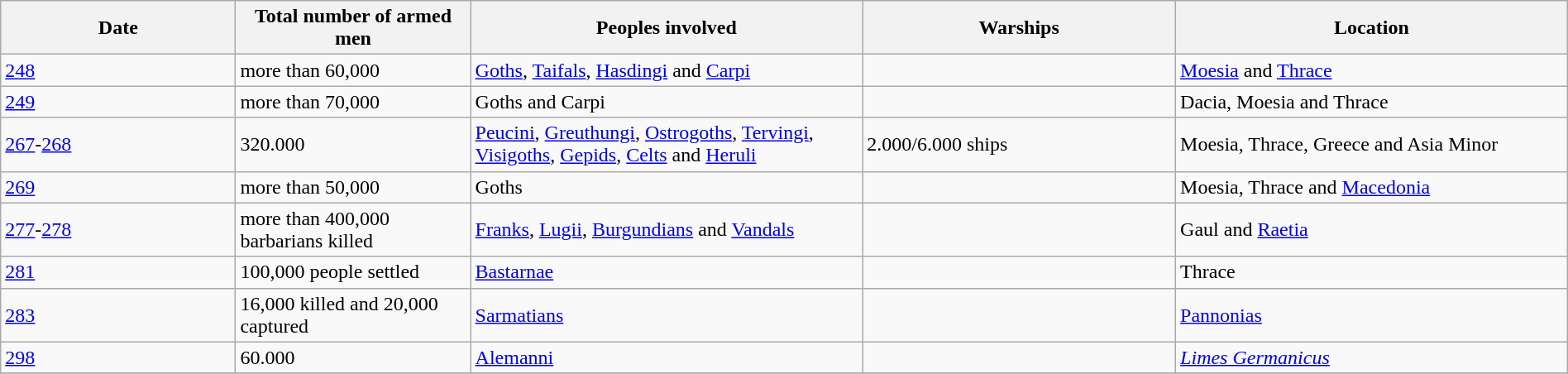<table class="wikitable" width="100%">
<tr>
<th width="15%">Date</th>
<th width="15%">Total number of armed men</th>
<th width="25%">Peoples involved</th>
<th width="20%">Warships</th>
<th width="25%">Location</th>
</tr>
<tr>
<td><a href='#'>248</a></td>
<td>more than 60,000</td>
<td><a href='#'>Goths</a>, <a href='#'>Taifals</a>, <a href='#'>Hasdingi</a> and <a href='#'>Carpi</a></td>
<td></td>
<td><a href='#'>Moesia</a> and <a href='#'>Thrace</a></td>
</tr>
<tr>
<td><a href='#'>249</a></td>
<td>more than 70,000</td>
<td>Goths and Carpi</td>
<td></td>
<td>Dacia, Moesia and Thrace</td>
</tr>
<tr>
<td><a href='#'>267</a>-<a href='#'>268</a></td>
<td>320.000</td>
<td><a href='#'>Peucini</a>, <a href='#'>Greuthungi</a>, <a href='#'>Ostrogoths</a>, <a href='#'>Tervingi</a>, <a href='#'>Visigoths</a>, <a href='#'>Gepids</a>, <a href='#'>Celts</a> and <a href='#'>Heruli</a></td>
<td>2.000/6.000 ships</td>
<td>Moesia, Thrace, Greece and Asia Minor</td>
</tr>
<tr>
<td><a href='#'>269</a></td>
<td>more than 50,000</td>
<td>Goths</td>
<td></td>
<td>Moesia, Thrace and <a href='#'>Macedonia</a></td>
</tr>
<tr>
<td><a href='#'>277</a>-<a href='#'>278</a></td>
<td>more than 400,000 barbarians killed</td>
<td><a href='#'>Franks</a>, <a href='#'>Lugii</a>, <a href='#'>Burgundians</a> and <a href='#'>Vandals</a></td>
<td></td>
<td>Gaul and <a href='#'>Raetia</a></td>
</tr>
<tr>
<td><a href='#'>281</a></td>
<td>100,000 people settled</td>
<td><a href='#'>Bastarnae</a></td>
<td></td>
<td>Thrace</td>
</tr>
<tr>
<td><a href='#'>283</a></td>
<td>16,000 killed and 20,000 captured</td>
<td><a href='#'>Sarmatians</a></td>
<td></td>
<td><a href='#'>Pannonias</a></td>
</tr>
<tr>
<td><a href='#'>298</a></td>
<td>60.000</td>
<td><a href='#'>Alemanni</a></td>
<td></td>
<td><em><a href='#'>Limes Germanicus</a></em></td>
</tr>
<tr>
</tr>
</table>
